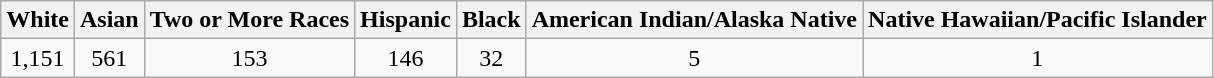<table class="wikitable" style=text-align:center>
<tr>
<th>White</th>
<th>Asian</th>
<th>Two or More Races</th>
<th>Hispanic</th>
<th>Black</th>
<th>American Indian/Alaska Native</th>
<th>Native Hawaiian/Pacific Islander</th>
</tr>
<tr>
<td>1,151</td>
<td>561</td>
<td>153</td>
<td>146</td>
<td>32</td>
<td>5</td>
<td>1</td>
</tr>
</table>
